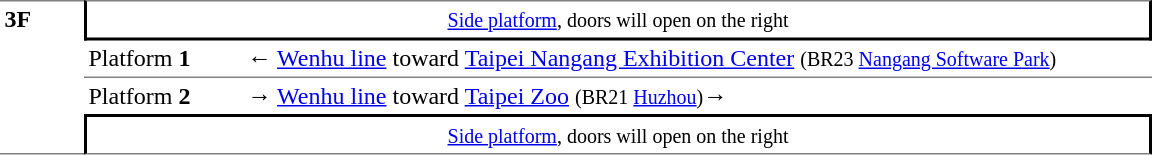<table table border=0 cellspacing=0 cellpadding=3>
<tr>
<td style="border-top:solid 1px gray;border-bottom:solid 1px gray;" width=50 rowspan=10 valign=top><strong>3F</strong></td>
</tr>
<tr>
<td style="border-right:solid 2px black;border-left:solid 2px black;border-bottom:solid 2px black;border-top:solid 1px gray;text-align:center;" colspan=2><small><a href='#'>Side platform</a>, doors will open on the right</small></td>
</tr>
<tr>
<td style="border-bottom:solid 1px gray;" width=100>Platform <span><strong>1</strong></span></td>
<td style="border-bottom:solid 1px gray;" width=600>←  <a href='#'>Wenhu line</a> toward <a href='#'>Taipei Nangang Exhibition Center</a> <small>(BR23 <a href='#'>Nangang Software Park</a>)</small></td>
</tr>
<tr>
<td>Platform <span><strong>2</strong></span></td>
<td><span>→</span>  <a href='#'>Wenhu line</a> toward <a href='#'>Taipei Zoo</a> <small>(BR21 <a href='#'>Huzhou</a>)</small>→</td>
</tr>
<tr>
<td style="border-top:solid 2px black;border-right:solid 2px black;border-left:solid 2px black;border-bottom:solid 1px gray;text-align:center;" colspan=2><small><a href='#'>Side platform</a>, doors will open on the right</small></td>
</tr>
</table>
